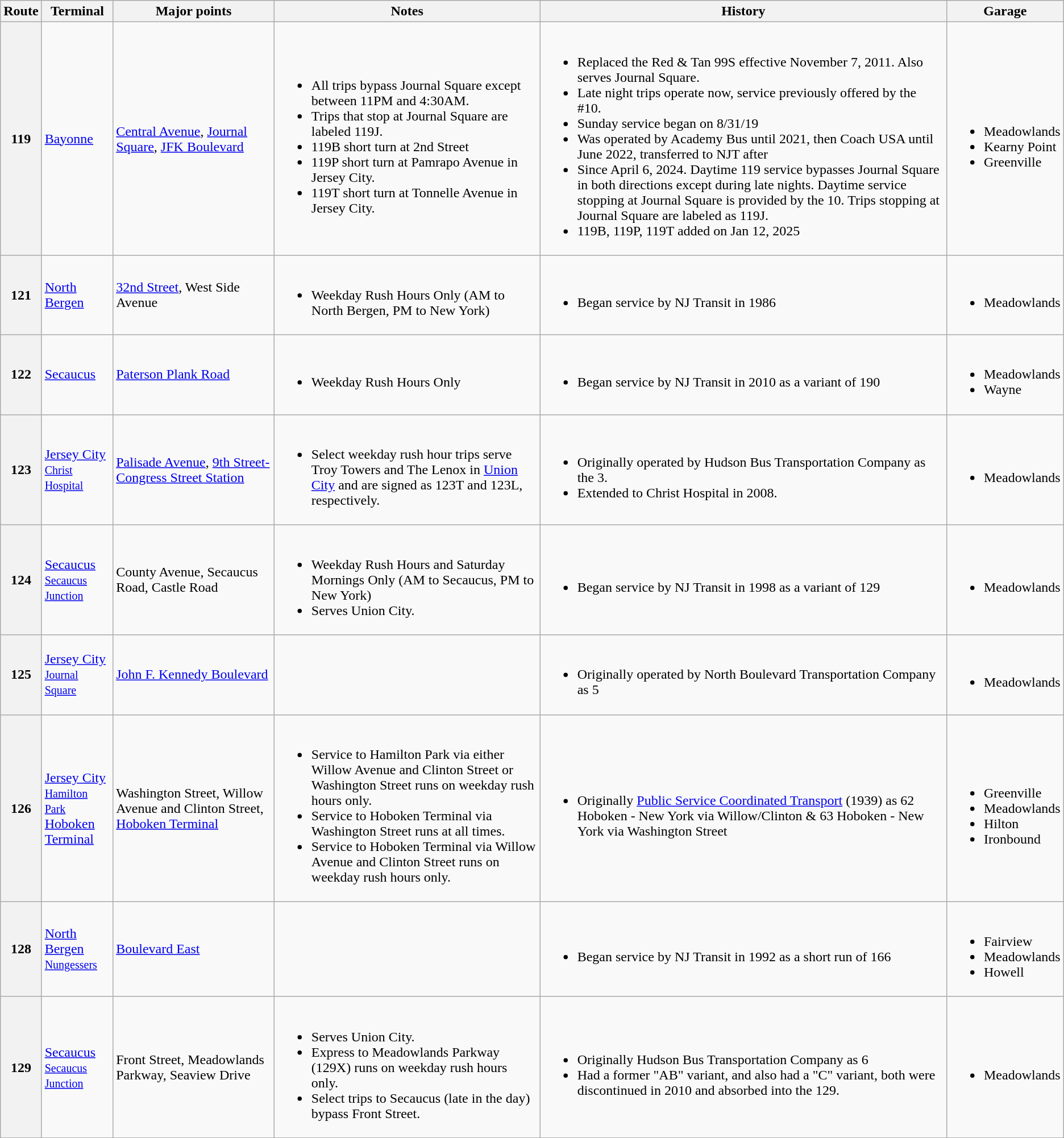<table class=wikitable>
<tr>
<th>Route</th>
<th>Terminal</th>
<th>Major points</th>
<th>Notes</th>
<th>History</th>
<th>Garage</th>
</tr>
<tr>
<th>119</th>
<td><a href='#'>Bayonne</a></td>
<td><a href='#'>Central Avenue</a>, <a href='#'>Journal Square</a>, <a href='#'>JFK Boulevard</a><br></td>
<td><br><ul><li>All trips bypass Journal Square except between 11PM and 4:30AM.</li><li>Trips that stop at Journal Square are labeled 119J.</li><li>119B short turn at 2nd Street</li><li>119P short turn at Pamrapo Avenue in Jersey City.</li><li>119T short turn at Tonnelle Avenue in Jersey City.</li></ul></td>
<td><br><ul><li>Replaced the Red & Tan 99S effective November 7, 2011. Also serves Journal Square.</li><li>Late night trips operate now, service previously offered by the #10.</li><li>Sunday service began on 8/31/19</li><li>Was operated by Academy Bus until 2021, then Coach USA until June 2022, transferred to NJT after</li><li>Since April 6, 2024. Daytime 119 service bypasses Journal Square in both directions except during late nights. Daytime service stopping at Journal Square is provided by the 10. Trips stopping at Journal Square are labeled as 119J.</li><li>119B, 119P, 119T added on Jan 12, 2025</li></ul></td>
<td><br><ul><li>Meadowlands</li><li>Kearny Point</li><li>Greenville</li></ul></td>
</tr>
<tr>
<th>121</th>
<td><a href='#'>North Bergen</a></td>
<td><a href='#'>32nd Street</a>, West Side Avenue</td>
<td><br><ul><li>Weekday Rush Hours Only (AM to North Bergen, PM to New York)</li></ul></td>
<td><br><ul><li>Began service by NJ Transit in 1986</li></ul></td>
<td><br><ul><li>Meadowlands</li></ul></td>
</tr>
<tr>
<th>122</th>
<td><a href='#'>Secaucus</a></td>
<td><a href='#'>Paterson Plank Road</a></td>
<td><br><ul><li>Weekday Rush Hours Only</li></ul></td>
<td><br><ul><li>Began service by NJ Transit in 2010 as a variant of 190</li></ul></td>
<td><br><ul><li>Meadowlands</li><li>Wayne</li></ul></td>
</tr>
<tr>
<th>123</th>
<td><a href='#'>Jersey City</a><br><small><a href='#'>Christ Hospital</a></small></td>
<td><a href='#'>Palisade Avenue</a>, <a href='#'>9th Street-Congress Street Station</a></td>
<td><br><ul><li>Select weekday rush hour trips serve Troy Towers and The Lenox in <a href='#'>Union City</a> and are signed as 123T and 123L, respectively.</li></ul></td>
<td><br><ul><li>Originally operated by Hudson Bus Transportation Company as the 3.</li><li>Extended to Christ Hospital in 2008.</li></ul></td>
<td><br><ul><li>Meadowlands</li></ul></td>
</tr>
<tr>
<th>124</th>
<td><a href='#'>Secaucus</a><br><small><a href='#'>Secaucus Junction</a></small></td>
<td>County Avenue, Secaucus Road, Castle Road</td>
<td><br><ul><li>Weekday Rush Hours and Saturday Mornings Only (AM to Secaucus, PM to New York)</li><li>Serves Union City.</li></ul></td>
<td><br><ul><li>Began service by NJ Transit in 1998 as a variant of 129</li></ul></td>
<td><br><ul><li>Meadowlands</li></ul></td>
</tr>
<tr>
<th>125</th>
<td><a href='#'>Jersey City</a><br><small><a href='#'>Journal Square</a></small></td>
<td><a href='#'>John F. Kennedy Boulevard</a></td>
<td></td>
<td><br><ul><li>Originally operated by North Boulevard Transportation Company as 5</li></ul></td>
<td><br><ul><li>Meadowlands</li></ul></td>
</tr>
<tr>
<th>126</th>
<td><a href='#'>Jersey City</a><br><small><a href='#'>Hamilton Park</a></small><br><a href='#'>Hoboken Terminal</a></td>
<td>Washington Street, Willow Avenue and Clinton Street, <a href='#'>Hoboken Terminal</a></td>
<td><br><ul><li>Service to Hamilton Park via either Willow Avenue and Clinton Street or Washington Street runs on weekday rush hours only.</li><li>Service to Hoboken Terminal via Washington Street runs at all times.</li><li>Service to Hoboken Terminal via Willow Avenue and Clinton Street runs on weekday rush hours only.</li></ul></td>
<td><br><ul><li>Originally <a href='#'>Public Service Coordinated Transport</a> (1939) as 62 Hoboken - New York via Willow/Clinton & 63 Hoboken - New York via Washington Street</li></ul></td>
<td><br><ul><li>Greenville</li><li>Meadowlands</li><li>Hilton</li><li>Ironbound</li></ul></td>
</tr>
<tr>
<th>128</th>
<td><a href='#'>North Bergen</a><br><small><a href='#'>Nungessers</a></small></td>
<td><a href='#'>Boulevard East</a></td>
<td></td>
<td><br><ul><li>Began service by NJ Transit in 1992 as a short run of 166</li></ul></td>
<td><br><ul><li>Fairview</li><li>Meadowlands</li><li>Howell</li></ul></td>
</tr>
<tr>
<th>129</th>
<td><a href='#'>Secaucus</a><br><small><a href='#'>Secaucus Junction</a></small></td>
<td>Front Street, Meadowlands Parkway, Seaview Drive</td>
<td><br><ul><li>Serves Union City.</li><li>Express to Meadowlands Parkway (129X) runs on weekday rush hours only.</li><li>Select trips to Secaucus (late in the day) bypass Front Street.</li></ul></td>
<td><br><ul><li>Originally Hudson Bus Transportation Company as 6</li><li>Had a former "AB" variant, and also had a "C" variant, both were discontinued in 2010 and absorbed into the 129.</li></ul></td>
<td><br><ul><li>Meadowlands</li></ul></td>
</tr>
</table>
